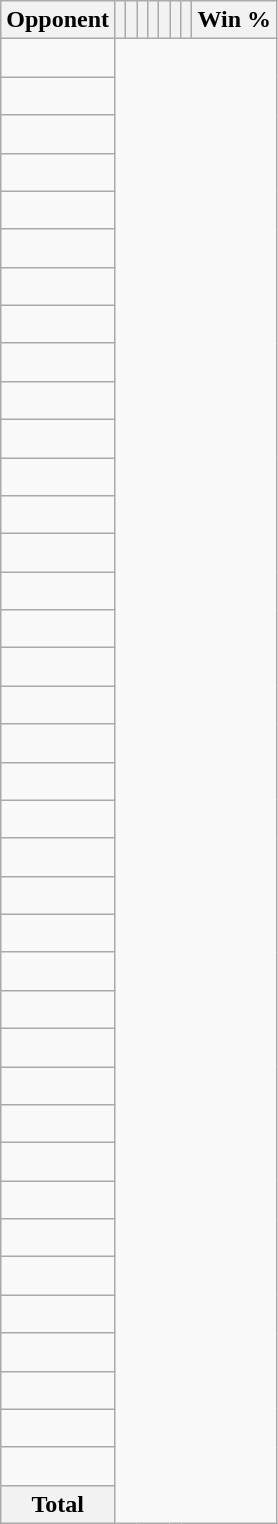<table class="wikitable sortable collapsible collapsed" style="text-align: center;">
<tr>
<th>Opponent</th>
<th></th>
<th></th>
<th></th>
<th></th>
<th></th>
<th></th>
<th></th>
<th>Win %</th>
</tr>
<tr>
<td align="left"><br></td>
</tr>
<tr>
<td align="left"><br></td>
</tr>
<tr>
<td align="left"><br></td>
</tr>
<tr>
<td align="left"><br></td>
</tr>
<tr>
<td align="left"><br></td>
</tr>
<tr>
<td align="left"><br></td>
</tr>
<tr>
<td align="left"><br></td>
</tr>
<tr>
<td align="left"><br></td>
</tr>
<tr>
<td align="left"><br></td>
</tr>
<tr>
<td align="left"><br></td>
</tr>
<tr>
<td align="left"><br></td>
</tr>
<tr>
<td align="left"><br></td>
</tr>
<tr>
<td align="left"><br></td>
</tr>
<tr>
<td align="left"><br></td>
</tr>
<tr>
<td align="left"><br></td>
</tr>
<tr>
<td align="left"><br></td>
</tr>
<tr>
<td align="left"><br></td>
</tr>
<tr>
<td align="left"><br></td>
</tr>
<tr>
<td align="left"><br></td>
</tr>
<tr>
<td align="left"><br></td>
</tr>
<tr>
<td align="left"><br></td>
</tr>
<tr>
<td align="left"><br></td>
</tr>
<tr>
<td align="left"><br></td>
</tr>
<tr>
<td align="left"><br></td>
</tr>
<tr>
<td align="left"><br></td>
</tr>
<tr>
<td align="left"><br></td>
</tr>
<tr>
<td align="left"><br></td>
</tr>
<tr>
<td align="left"><br></td>
</tr>
<tr>
<td align="left"><br></td>
</tr>
<tr>
<td align="left"><br></td>
</tr>
<tr>
<td align="left"><br></td>
</tr>
<tr>
<td align="left"><br></td>
</tr>
<tr>
<td align="left"><br></td>
</tr>
<tr>
<td align="left"><br></td>
</tr>
<tr>
<td align="left"><br></td>
</tr>
<tr>
<td align="left"><br></td>
</tr>
<tr>
<td align="left"><br></td>
</tr>
<tr>
<td align="left"><br></td>
</tr>
<tr class="sortbottom">
<th>Total<br></th>
</tr>
</table>
